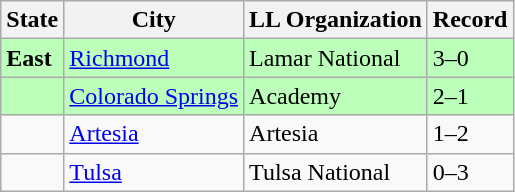<table class="wikitable">
<tr>
<th>State</th>
<th>City</th>
<th>LL Organization</th>
<th>Record</th>
</tr>
<tr bgcolor=#bbffbb>
<td><strong> East</strong></td>
<td><a href='#'>Richmond</a></td>
<td>Lamar National</td>
<td>3–0</td>
</tr>
<tr bgcolor=#bbffbb>
<td><strong></strong></td>
<td><a href='#'>Colorado Springs</a></td>
<td>Academy</td>
<td>2–1</td>
</tr>
<tr>
<td><strong></strong></td>
<td><a href='#'>Artesia</a></td>
<td>Artesia</td>
<td>1–2</td>
</tr>
<tr>
<td><strong></strong></td>
<td><a href='#'>Tulsa</a></td>
<td>Tulsa National</td>
<td>0–3</td>
</tr>
</table>
